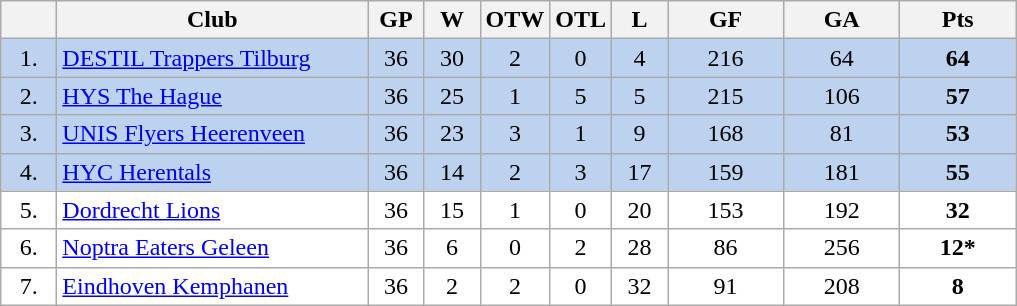<table class="wikitable">
<tr>
<th width="30"></th>
<th width="200">Club</th>
<th width="30">GP</th>
<th width="30">W</th>
<th width="30">OTW</th>
<th width="30">OTL</th>
<th width="30">L</th>
<th width="70">GF</th>
<th width="70">GA</th>
<th width="70">Pts</th>
</tr>
<tr bgcolor="#BCD2EE" align="center">
<td>1.</td>
<td align="left"> <a href='#'>DESTIL Trappers Tilburg</a></td>
<td>36</td>
<td>30</td>
<td>2</td>
<td>0</td>
<td>4</td>
<td>216</td>
<td>64</td>
<td><strong>64</strong></td>
</tr>
<tr bgcolor="#BCD2EE" align="center">
<td>2.</td>
<td align="left"> <a href='#'>HYS The Hague</a></td>
<td>36</td>
<td>25</td>
<td>1</td>
<td>5</td>
<td>5</td>
<td>215</td>
<td>106</td>
<td><strong>57</strong></td>
</tr>
<tr bgcolor="#BCD2EE" align="center">
<td>3.</td>
<td align="left"> <a href='#'>UNIS Flyers Heerenveen</a></td>
<td>36</td>
<td>23</td>
<td>3</td>
<td>1</td>
<td>9</td>
<td>168</td>
<td>81</td>
<td><strong>53</strong></td>
</tr>
<tr bgcolor="#BCD2EE" align="center">
<td>4.</td>
<td align="left"> <a href='#'>HYC Herentals</a></td>
<td>36</td>
<td>14</td>
<td>2</td>
<td>3</td>
<td>17</td>
<td>159</td>
<td>181</td>
<td><strong>55</strong></td>
</tr>
<tr bgcolor="#FFFFFF" align="center">
<td>5.</td>
<td align="left"> <a href='#'>Dordrecht Lions</a></td>
<td>36</td>
<td>15</td>
<td>1</td>
<td>0</td>
<td>20</td>
<td>153</td>
<td>192</td>
<td><strong>32</strong></td>
</tr>
<tr bgcolor="#FFFFFF" align="center">
<td>6.</td>
<td align="left"> <a href='#'>Noptra Eaters Geleen</a></td>
<td>36</td>
<td>6</td>
<td>0</td>
<td>2</td>
<td>28</td>
<td>86</td>
<td>256</td>
<td><strong>12*</strong></td>
</tr>
<tr bgcolor="#FFFFFF" align="center">
<td>7.</td>
<td align="left"> <a href='#'>Eindhoven Kemphanen</a></td>
<td>36</td>
<td>2</td>
<td>2</td>
<td>0</td>
<td>32</td>
<td>91</td>
<td>208</td>
<td><strong>8</strong></td>
</tr>
</table>
